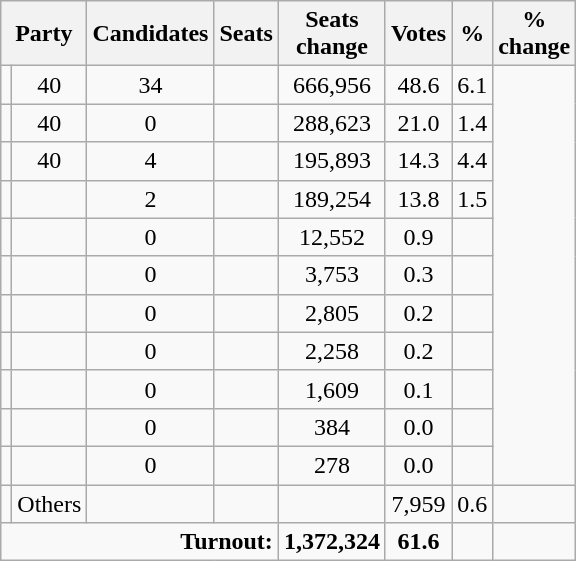<table class="wikitable sortable">
<tr>
<th colspan="2" rowspan="1" align="center">Party</th>
<th align="center">Candidates</th>
<th align="center">Seats</th>
<th align="center">Seats<br>change</th>
<th align="center">Votes</th>
<th align="center">%</th>
<th align="center">%<br>change</th>
</tr>
<tr>
<td></td>
<td align="center">40</td>
<td align="center">34</td>
<td align="center"></td>
<td align="center">666,956</td>
<td align="center">48.6</td>
<td align="center">6.1</td>
</tr>
<tr>
<td></td>
<td align="center">40</td>
<td align="center">0</td>
<td align="center"></td>
<td align="center">288,623</td>
<td align="center">21.0</td>
<td align="center">1.4</td>
</tr>
<tr>
<td></td>
<td align="center">40</td>
<td align="center">4</td>
<td align="center"></td>
<td align="center">195,893</td>
<td align="center">14.3</td>
<td align="center">4.4</td>
</tr>
<tr>
<td></td>
<td align="center"></td>
<td align="center">2</td>
<td align="center"></td>
<td align="center">189,254</td>
<td align="center">13.8</td>
<td align="center">1.5</td>
</tr>
<tr>
<td></td>
<td align="center"></td>
<td align="center">0</td>
<td align="center"></td>
<td align="center">12,552</td>
<td align="center">0.9</td>
<td align="center"></td>
</tr>
<tr>
<td></td>
<td align="center"></td>
<td align="center">0</td>
<td align="center"></td>
<td align="center">3,753</td>
<td align="center">0.3</td>
<td align="center"></td>
</tr>
<tr>
<td></td>
<td align="center"></td>
<td align="center">0</td>
<td align="center"></td>
<td align="center">2,805</td>
<td align="center">0.2</td>
<td align="center"></td>
</tr>
<tr>
<td></td>
<td align="center"></td>
<td align="center">0</td>
<td align="center"></td>
<td align="center">2,258</td>
<td align="center">0.2</td>
<td align="center"></td>
</tr>
<tr>
<td></td>
<td align="center"></td>
<td align="center">0</td>
<td align="center"></td>
<td align="center">1,609</td>
<td align="center">0.1</td>
<td align="center"></td>
</tr>
<tr>
<td></td>
<td align="center"></td>
<td align="center">0</td>
<td align="center"></td>
<td align="center">384</td>
<td align="center">0.0</td>
<td align="center"></td>
</tr>
<tr>
<td></td>
<td align="center"></td>
<td align="center">0</td>
<td align="center"></td>
<td align="center">278</td>
<td align="center">0.0</td>
<td align="center"></td>
</tr>
<tr>
<td></td>
<td>Others</td>
<td align="center"></td>
<td align="center"></td>
<td align="center"></td>
<td align="center">7,959</td>
<td align="center">0.6</td>
<td align="center"></td>
</tr>
<tr>
<td colspan="4" rowspan="1" align="right"><strong>Turnout:</strong></td>
<td align="center"><strong>1,372,324</strong></td>
<td align="center"><strong>61.6</strong></td>
<td align="center"></td>
</tr>
</table>
